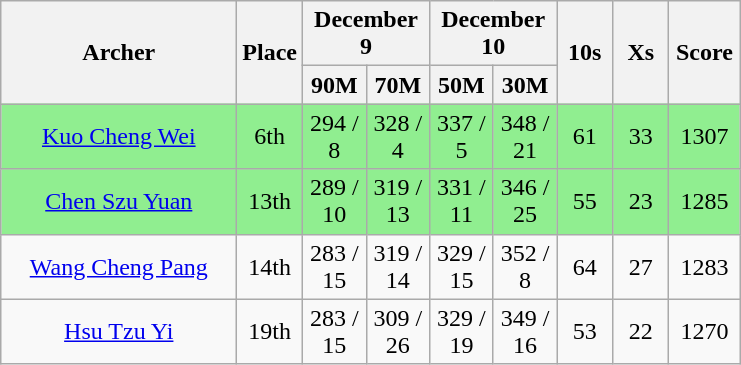<table class=wikitable style="text-align:center">
<tr>
<th rowspan=2 width=150>Archer</th>
<th rowspan=2 width=15>Place</th>
<th colspan=2>December 9</th>
<th colspan=2>December 10</th>
<th rowspan=2 width=30>10s</th>
<th rowspan=2 width=30>Xs</th>
<th rowspan=2 width=40>Score</th>
</tr>
<tr>
<th width=35>90M</th>
<th width=35>70M</th>
<th width=35>50M</th>
<th width=35>30M</th>
</tr>
<tr bgcolor=lightgreen>
<td><a href='#'>Kuo Cheng Wei</a></td>
<td>6th</td>
<td>294 / 8</td>
<td>328 / 4</td>
<td>337 / 5</td>
<td>348 / 21</td>
<td>61</td>
<td>33</td>
<td>1307</td>
</tr>
<tr bgcolor=lightgreen>
<td><a href='#'>Chen Szu Yuan</a></td>
<td>13th</td>
<td>289 / 10</td>
<td>319 / 13</td>
<td>331 / 11</td>
<td>346 / 25</td>
<td>55</td>
<td>23</td>
<td>1285</td>
</tr>
<tr>
<td><a href='#'>Wang Cheng Pang</a></td>
<td>14th</td>
<td>283 / 15</td>
<td>319 / 14</td>
<td>329 / 15</td>
<td>352 / 8</td>
<td>64</td>
<td>27</td>
<td>1283</td>
</tr>
<tr>
<td><a href='#'>Hsu Tzu Yi</a></td>
<td>19th</td>
<td>283 / 15</td>
<td>309 / 26</td>
<td>329 / 19</td>
<td>349 / 16</td>
<td>53</td>
<td>22</td>
<td>1270</td>
</tr>
</table>
